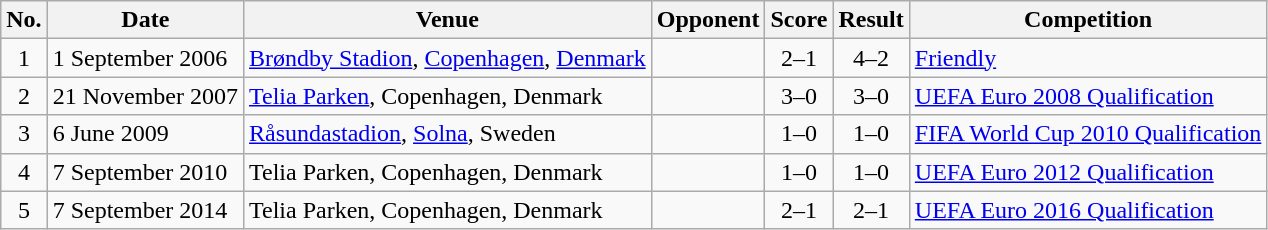<table class="wikitable sortable">
<tr>
<th scope="col">No.</th>
<th scope="col">Date</th>
<th scope="col">Venue</th>
<th scope="col">Opponent</th>
<th scope="col">Score</th>
<th scope="col">Result</th>
<th scope="col">Competition</th>
</tr>
<tr>
<td align="center">1</td>
<td>1 September 2006</td>
<td><a href='#'>Brøndby Stadion</a>, <a href='#'>Copenhagen</a>, <a href='#'>Denmark</a></td>
<td></td>
<td align="center">2–1</td>
<td align="center">4–2</td>
<td><a href='#'>Friendly</a></td>
</tr>
<tr>
<td align="center">2</td>
<td>21 November 2007</td>
<td><a href='#'>Telia Parken</a>, Copenhagen, Denmark</td>
<td></td>
<td align="center">3–0</td>
<td align="center">3–0</td>
<td><a href='#'>UEFA Euro 2008 Qualification</a></td>
</tr>
<tr>
<td align="center">3</td>
<td>6 June 2009</td>
<td><a href='#'>Råsundastadion</a>, <a href='#'>Solna</a>, Sweden</td>
<td></td>
<td align="center">1–0</td>
<td align="center">1–0</td>
<td><a href='#'>FIFA World Cup 2010 Qualification</a></td>
</tr>
<tr>
<td align="center">4</td>
<td>7 September 2010</td>
<td>Telia Parken, Copenhagen, Denmark</td>
<td></td>
<td align="center">1–0</td>
<td align="center">1–0</td>
<td><a href='#'>UEFA Euro 2012 Qualification</a></td>
</tr>
<tr>
<td align="center">5</td>
<td>7 September 2014</td>
<td>Telia Parken, Copenhagen, Denmark</td>
<td></td>
<td align="center">2–1</td>
<td align="center">2–1</td>
<td><a href='#'>UEFA Euro 2016 Qualification</a></td>
</tr>
</table>
